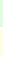<table style="font-size: 85%">
<tr>
<td style="background:#dfd;"><br></td>
</tr>
<tr>
<td style="background:#ffd;"><br></td>
</tr>
</table>
